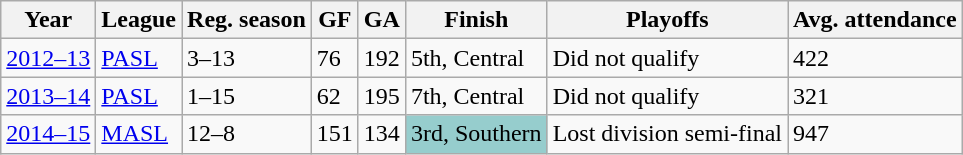<table class="wikitable">
<tr>
<th>Year</th>
<th>League</th>
<th>Reg. season</th>
<th>GF</th>
<th>GA</th>
<th>Finish</th>
<th>Playoffs</th>
<th>Avg. attendance</th>
</tr>
<tr>
<td><a href='#'>2012–13</a></td>
<td><a href='#'>PASL</a></td>
<td>3–13</td>
<td>76</td>
<td>192</td>
<td>5th, Central</td>
<td>Did not qualify</td>
<td>422</td>
</tr>
<tr>
<td><a href='#'>2013–14</a></td>
<td><a href='#'>PASL</a></td>
<td>1–15</td>
<td>62</td>
<td>195</td>
<td>7th, Central</td>
<td>Did not qualify</td>
<td>321</td>
</tr>
<tr>
<td><a href='#'>2014–15</a></td>
<td><a href='#'>MASL</a></td>
<td>12–8</td>
<td>151</td>
<td>134</td>
<td bgcolor="#96CDCD">3rd, Southern</td>
<td>Lost division semi-final</td>
<td>947</td>
</tr>
</table>
